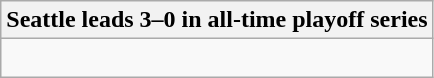<table class="wikitable collapsible collapsed">
<tr>
<th>Seattle leads 3–0 in all-time playoff series</th>
</tr>
<tr>
<td><br>

</td>
</tr>
</table>
